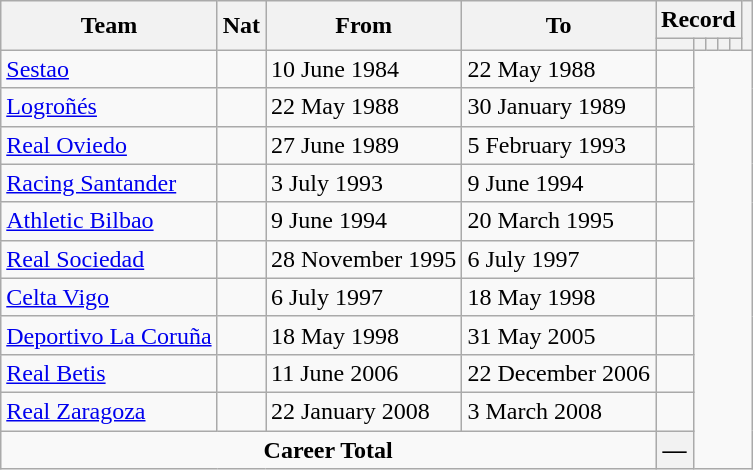<table class="wikitable" style="text-align: center">
<tr>
<th rowspan="2">Team</th>
<th rowspan="2">Nat</th>
<th rowspan="2">From</th>
<th rowspan="2">To</th>
<th colspan="5">Record</th>
<th rowspan=2></th>
</tr>
<tr>
<th></th>
<th></th>
<th></th>
<th></th>
<th></th>
</tr>
<tr>
<td align="left"><a href='#'>Sestao</a></td>
<td></td>
<td align=left>10 June 1984</td>
<td align=left>22 May 1988<br></td>
<td></td>
</tr>
<tr>
<td align="left"><a href='#'>Logroñés</a></td>
<td></td>
<td align=left>22 May 1988</td>
<td align=left>30 January 1989<br></td>
<td></td>
</tr>
<tr>
<td align="left"><a href='#'>Real Oviedo</a></td>
<td></td>
<td align=left>27 June 1989</td>
<td align=left>5 February 1993<br></td>
<td></td>
</tr>
<tr>
<td align="left"><a href='#'>Racing Santander</a></td>
<td></td>
<td align=left>3 July 1993</td>
<td align=left>9 June 1994<br></td>
<td></td>
</tr>
<tr>
<td align="left"><a href='#'>Athletic Bilbao</a></td>
<td></td>
<td align=left>9 June 1994</td>
<td align=left>20 March 1995<br></td>
<td></td>
</tr>
<tr>
<td align="left"><a href='#'>Real Sociedad</a></td>
<td></td>
<td align=left>28 November 1995</td>
<td align=left>6 July 1997<br></td>
<td></td>
</tr>
<tr>
<td align="left"><a href='#'>Celta Vigo</a></td>
<td></td>
<td align=left>6 July 1997</td>
<td align=left>18 May 1998<br></td>
<td></td>
</tr>
<tr>
<td align="left"><a href='#'>Deportivo La Coruña</a></td>
<td></td>
<td align=left>18 May 1998</td>
<td align=left>31 May 2005<br></td>
<td></td>
</tr>
<tr>
<td align="left"><a href='#'>Real Betis</a></td>
<td></td>
<td align=left>11 June 2006</td>
<td align=left>22 December 2006<br></td>
<td></td>
</tr>
<tr>
<td align="left"><a href='#'>Real Zaragoza</a></td>
<td></td>
<td align=left>22 January 2008</td>
<td align=left>3 March 2008<br></td>
<td></td>
</tr>
<tr>
<td colspan=4><strong>Career Total</strong><br></td>
<th>—</th>
</tr>
</table>
